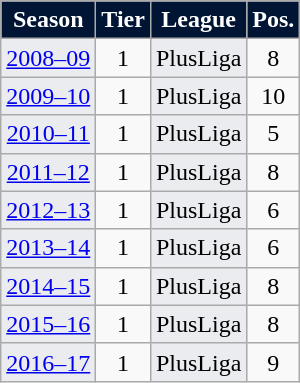<table class="wikitable" style="font-size:100%; text-align:center">
<tr>
<th style="color:#FFFFFF; background-color:#001533">Season</th>
<th style="color:#FFFFFF; background-color:#001533">Tier</th>
<th style="color:#FFFFFF; background-color:#001533">League</th>
<th style="color:#FFFFFF; background-color:#001533">Pos.</th>
</tr>
<tr>
<td style="background:#EAECF0"><a href='#'>2008–09</a></td>
<td align="center">1</td>
<td style="background:#EAECF0">PlusLiga</td>
<td align="center">8</td>
</tr>
<tr>
<td style="background:#EAECF0"><a href='#'>2009–10</a></td>
<td align="center">1</td>
<td style="background:#EAECF0">PlusLiga</td>
<td align="center">10</td>
</tr>
<tr>
<td style="background:#EAECF0"><a href='#'>2010–11</a></td>
<td align="center">1</td>
<td style="background:#EAECF0">PlusLiga</td>
<td align="center">5</td>
</tr>
<tr>
<td style="background:#EAECF0"><a href='#'>2011–12</a></td>
<td align="center">1</td>
<td style="background:#EAECF0">PlusLiga</td>
<td align="center">8</td>
</tr>
<tr>
<td style="background:#EAECF0"><a href='#'>2012–13</a></td>
<td align="center">1</td>
<td style="background:#EAECF0">PlusLiga</td>
<td align="center">6</td>
</tr>
<tr>
<td style="background:#EAECF0"><a href='#'>2013–14</a></td>
<td align="center">1</td>
<td style="background:#EAECF0">PlusLiga</td>
<td align="center">6</td>
</tr>
<tr>
<td style="background:#EAECF0"><a href='#'>2014–15</a></td>
<td align="center">1</td>
<td style="background:#EAECF0">PlusLiga</td>
<td align="center">8</td>
</tr>
<tr>
<td style="background:#EAECF0"><a href='#'>2015–16</a></td>
<td align="center">1</td>
<td style="background:#EAECF0">PlusLiga</td>
<td align="center">8</td>
</tr>
<tr>
<td style="background:#EAECF0"><a href='#'>2016–17</a></td>
<td align="center">1</td>
<td style="background:#EAECF0">PlusLiga</td>
<td align="center">9</td>
</tr>
</table>
